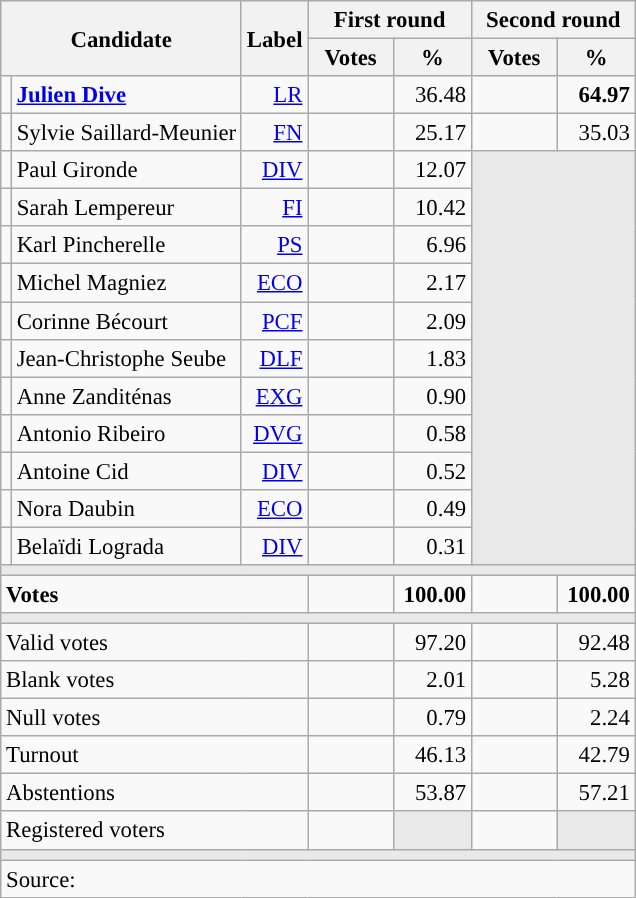<table class="wikitable" style="text-align:right;font-size:95%;">
<tr>
<th colspan="2" rowspan="2">Candidate</th>
<th rowspan="2">Label</th>
<th colspan="2">First round</th>
<th colspan="2">Second round</th>
</tr>
<tr>
<th style="width:50px;">Votes</th>
<th style="width:45px;">%</th>
<th style="width:50px;">Votes</th>
<th style="width:45px;">%</th>
</tr>
<tr>
<td style="color:inherit;background:"></td>
<td style="text-align:left;"><strong><a href='#'>Julien Dive</a></strong></td>
<td><a href='#'>LR</a></td>
<td></td>
<td>36.48</td>
<td><strong></strong></td>
<td><strong>64.97</strong></td>
</tr>
<tr>
<td style="color:inherit;background:"></td>
<td style="text-align:left;">Sylvie Saillard-Meunier</td>
<td><a href='#'>FN</a></td>
<td></td>
<td>25.17</td>
<td></td>
<td>35.03</td>
</tr>
<tr>
<td style="color:inherit;background:"></td>
<td style="text-align:left;">Paul Gironde</td>
<td><a href='#'>DIV</a></td>
<td></td>
<td>12.07</td>
<td colspan="2" rowspan="11" style="background:#E9E9E9;"></td>
</tr>
<tr>
<td style="color:inherit;background:"></td>
<td style="text-align:left;">Sarah Lempereur</td>
<td><a href='#'>FI</a></td>
<td></td>
<td>10.42</td>
</tr>
<tr>
<td style="color:inherit;background:"></td>
<td style="text-align:left;">Karl Pincherelle</td>
<td><a href='#'>PS</a></td>
<td></td>
<td>6.96</td>
</tr>
<tr>
<td style="color:inherit;background:"></td>
<td style="text-align:left;">Michel Magniez</td>
<td><a href='#'>ECO</a></td>
<td></td>
<td>2.17</td>
</tr>
<tr>
<td style="color:inherit;background:"></td>
<td style="text-align:left;">Corinne Bécourt</td>
<td><a href='#'>PCF</a></td>
<td></td>
<td>2.09</td>
</tr>
<tr>
<td style="color:inherit;background:"></td>
<td style="text-align:left;">Jean-Christophe Seube</td>
<td><a href='#'>DLF</a></td>
<td></td>
<td>1.83</td>
</tr>
<tr>
<td style="color:inherit;background:"></td>
<td style="text-align:left;">Anne Zanditénas</td>
<td><a href='#'>EXG</a></td>
<td></td>
<td>0.90</td>
</tr>
<tr>
<td style="color:inherit;background:"></td>
<td style="text-align:left;">Antonio Ribeiro</td>
<td><a href='#'>DVG</a></td>
<td></td>
<td>0.58</td>
</tr>
<tr>
<td style="color:inherit;background:"></td>
<td style="text-align:left;">Antoine Cid</td>
<td><a href='#'>DIV</a></td>
<td></td>
<td>0.52</td>
</tr>
<tr>
<td style="color:inherit;background:"></td>
<td style="text-align:left;">Nora Daubin</td>
<td><a href='#'>ECO</a></td>
<td></td>
<td>0.49</td>
</tr>
<tr>
<td style="color:inherit;background:"></td>
<td style="text-align:left;">Belaïdi Lograda</td>
<td><a href='#'>DIV</a></td>
<td></td>
<td>0.31</td>
</tr>
<tr>
<td colspan="7" style="background:#E9E9E9;"></td>
</tr>
<tr style="font-weight:bold;">
<td colspan="3" style="text-align:left;">Votes</td>
<td></td>
<td>100.00</td>
<td></td>
<td>100.00</td>
</tr>
<tr>
<td colspan="7" style="background:#E9E9E9;"></td>
</tr>
<tr>
<td colspan="3" style="text-align:left;">Valid votes</td>
<td></td>
<td>97.20</td>
<td></td>
<td>92.48</td>
</tr>
<tr>
<td colspan="3" style="text-align:left;">Blank votes</td>
<td></td>
<td>2.01</td>
<td></td>
<td>5.28</td>
</tr>
<tr>
<td colspan="3" style="text-align:left;">Null votes</td>
<td></td>
<td>0.79</td>
<td></td>
<td>2.24</td>
</tr>
<tr>
<td colspan="3" style="text-align:left;">Turnout</td>
<td></td>
<td>46.13</td>
<td></td>
<td>42.79</td>
</tr>
<tr>
<td colspan="3" style="text-align:left;">Abstentions</td>
<td></td>
<td>53.87</td>
<td></td>
<td>57.21</td>
</tr>
<tr>
<td colspan="3" style="text-align:left;">Registered voters</td>
<td></td>
<td style="background:#E9E9E9;"></td>
<td></td>
<td style="background:#E9E9E9;"></td>
</tr>
<tr>
<td colspan="7" style="background:#E9E9E9;"></td>
</tr>
<tr>
<td colspan="7" style="text-align:left;">Source: </td>
</tr>
</table>
